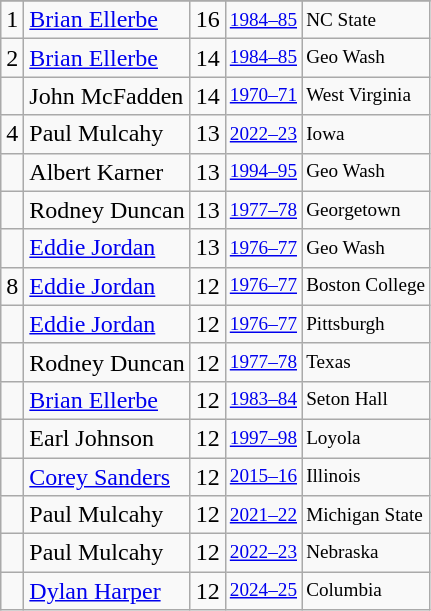<table class="wikitable">
<tr>
</tr>
<tr>
<td>1</td>
<td><a href='#'>Brian Ellerbe</a></td>
<td>16</td>
<td style="font-size:80%;"><a href='#'>1984–85</a></td>
<td style="font-size:80%;">NC State</td>
</tr>
<tr>
<td>2</td>
<td><a href='#'>Brian Ellerbe</a></td>
<td>14</td>
<td style="font-size:80%;"><a href='#'>1984–85</a></td>
<td style="font-size:80%;">Geo Wash</td>
</tr>
<tr>
<td></td>
<td>John McFadden</td>
<td>14</td>
<td style="font-size:80%;"><a href='#'>1970–71</a></td>
<td style="font-size:80%;">West Virginia</td>
</tr>
<tr>
<td>4</td>
<td>Paul Mulcahy</td>
<td>13</td>
<td style="font-size:80%;"><a href='#'>2022–23</a></td>
<td style="font-size:80%;">Iowa</td>
</tr>
<tr>
<td></td>
<td>Albert Karner</td>
<td>13</td>
<td style="font-size:80%;"><a href='#'>1994–95</a></td>
<td style="font-size:80%;">Geo Wash</td>
</tr>
<tr>
<td></td>
<td>Rodney Duncan</td>
<td>13</td>
<td style="font-size:80%;"><a href='#'>1977–78</a></td>
<td style="font-size:80%;">Georgetown</td>
</tr>
<tr>
<td></td>
<td><a href='#'>Eddie Jordan</a></td>
<td>13</td>
<td style="font-size:80%;"><a href='#'>1976–77</a></td>
<td style="font-size:80%;">Geo Wash</td>
</tr>
<tr>
<td>8</td>
<td><a href='#'>Eddie Jordan</a></td>
<td>12</td>
<td style="font-size:80%;"><a href='#'>1976–77</a></td>
<td style="font-size:80%;">Boston College</td>
</tr>
<tr>
<td></td>
<td><a href='#'>Eddie Jordan</a></td>
<td>12</td>
<td style="font-size:80%;"><a href='#'>1976–77</a></td>
<td style="font-size:80%;">Pittsburgh</td>
</tr>
<tr>
<td></td>
<td>Rodney Duncan</td>
<td>12</td>
<td style="font-size:80%;"><a href='#'>1977–78</a></td>
<td style="font-size:80%;">Texas</td>
</tr>
<tr>
<td></td>
<td><a href='#'>Brian Ellerbe</a></td>
<td>12</td>
<td style="font-size:80%;"><a href='#'>1983–84</a></td>
<td style="font-size:80%;">Seton Hall</td>
</tr>
<tr>
<td></td>
<td>Earl Johnson</td>
<td>12</td>
<td style="font-size:80%;"><a href='#'>1997–98</a></td>
<td style="font-size:80%;">Loyola</td>
</tr>
<tr>
<td></td>
<td><a href='#'>Corey Sanders</a></td>
<td>12</td>
<td style="font-size:80%;"><a href='#'>2015–16</a></td>
<td style="font-size:80%;">Illinois</td>
</tr>
<tr>
<td></td>
<td>Paul Mulcahy</td>
<td>12</td>
<td style="font-size:80%;"><a href='#'>2021–22</a></td>
<td style="font-size:80%;">Michigan State</td>
</tr>
<tr>
<td></td>
<td>Paul Mulcahy</td>
<td>12</td>
<td style="font-size:80%;"><a href='#'>2022–23</a></td>
<td style="font-size:80%;">Nebraska</td>
</tr>
<tr>
<td></td>
<td><a href='#'>Dylan Harper</a></td>
<td>12</td>
<td style="font-size:80%;"><a href='#'>2024–25</a></td>
<td style="font-size:80%;">Columbia</td>
</tr>
</table>
